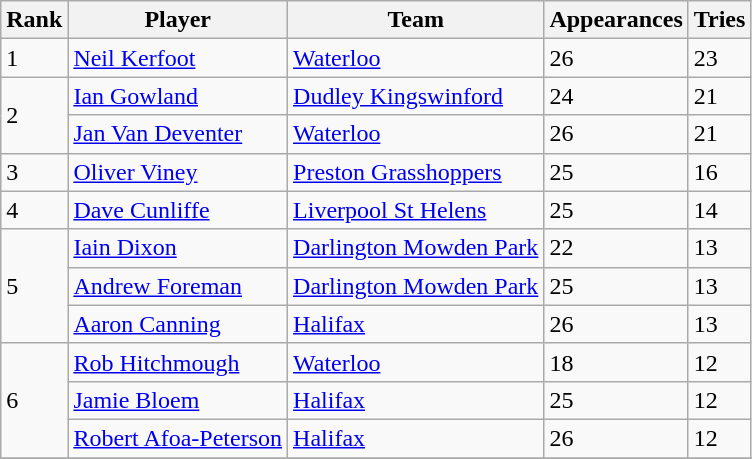<table class="wikitable">
<tr>
<th>Rank</th>
<th>Player</th>
<th>Team</th>
<th>Appearances</th>
<th>Tries</th>
</tr>
<tr>
<td>1</td>
<td> <a href='#'>Neil Kerfoot</a></td>
<td><a href='#'>Waterloo</a></td>
<td>26</td>
<td>23</td>
</tr>
<tr>
<td rowspan=2>2</td>
<td> <a href='#'>Ian Gowland</a></td>
<td><a href='#'>Dudley Kingswinford</a></td>
<td>24</td>
<td>21</td>
</tr>
<tr>
<td> <a href='#'>Jan Van Deventer</a></td>
<td><a href='#'>Waterloo</a></td>
<td>26</td>
<td>21</td>
</tr>
<tr>
<td>3</td>
<td> <a href='#'>Oliver Viney</a></td>
<td><a href='#'>Preston Grasshoppers</a></td>
<td>25</td>
<td>16</td>
</tr>
<tr>
<td>4</td>
<td> <a href='#'>Dave Cunliffe</a></td>
<td><a href='#'>Liverpool St Helens</a></td>
<td>25</td>
<td>14</td>
</tr>
<tr>
<td rowspan=3>5</td>
<td> <a href='#'>Iain Dixon</a></td>
<td><a href='#'>Darlington Mowden Park</a></td>
<td>22</td>
<td>13</td>
</tr>
<tr>
<td> <a href='#'>Andrew Foreman</a></td>
<td><a href='#'>Darlington Mowden Park</a></td>
<td>25</td>
<td>13</td>
</tr>
<tr>
<td> <a href='#'>Aaron Canning</a></td>
<td><a href='#'>Halifax</a></td>
<td>26</td>
<td>13</td>
</tr>
<tr>
<td rowspan=3>6</td>
<td> <a href='#'>Rob Hitchmough</a></td>
<td><a href='#'>Waterloo</a></td>
<td>18</td>
<td>12</td>
</tr>
<tr>
<td> <a href='#'>Jamie Bloem</a></td>
<td><a href='#'>Halifax</a></td>
<td>25</td>
<td>12</td>
</tr>
<tr>
<td> <a href='#'>Robert Afoa-Peterson</a></td>
<td><a href='#'>Halifax</a></td>
<td>26</td>
<td>12</td>
</tr>
<tr>
</tr>
</table>
